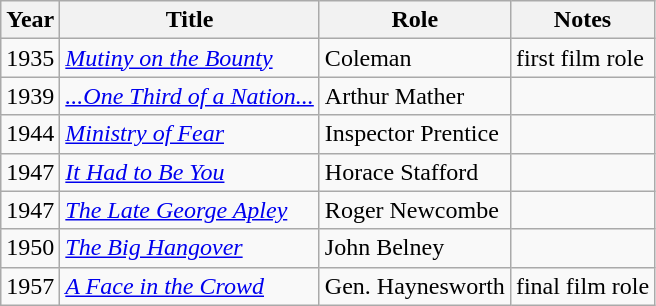<table class="wikitable">
<tr>
<th>Year</th>
<th>Title</th>
<th>Role</th>
<th>Notes</th>
</tr>
<tr>
<td>1935</td>
<td><em><a href='#'>Mutiny on the Bounty</a></em></td>
<td>Coleman</td>
<td>first film role</td>
</tr>
<tr>
<td>1939</td>
<td><em><a href='#'>...One Third of a Nation...</a></em></td>
<td>Arthur Mather</td>
<td></td>
</tr>
<tr>
<td>1944</td>
<td><em><a href='#'>Ministry of Fear</a></em></td>
<td>Inspector Prentice</td>
<td></td>
</tr>
<tr>
<td>1947</td>
<td><em><a href='#'>It Had to Be You</a></em></td>
<td>Horace Stafford</td>
<td></td>
</tr>
<tr>
<td>1947</td>
<td><em><a href='#'>The Late George Apley</a></em></td>
<td>Roger Newcombe</td>
<td></td>
</tr>
<tr>
<td>1950</td>
<td><em><a href='#'>The Big Hangover</a></em></td>
<td>John Belney</td>
<td></td>
</tr>
<tr>
<td>1957</td>
<td><em><a href='#'>A Face in the Crowd</a></em></td>
<td>Gen. Haynesworth</td>
<td>final film role</td>
</tr>
</table>
